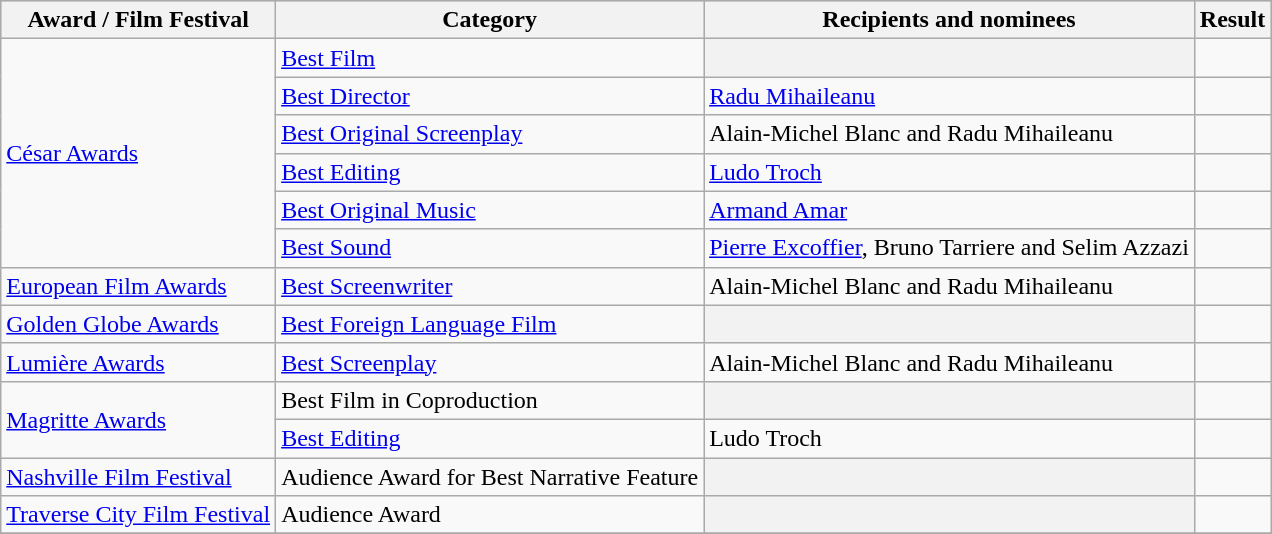<table class="wikitable plainrowheaders sortable">
<tr style="background:#ccc; text-align:center;">
<th scope="col">Award / Film Festival</th>
<th scope="col">Category</th>
<th scope="col">Recipients and nominees</th>
<th scope="col">Result</th>
</tr>
<tr>
<td rowspan=6><a href='#'>César Awards</a></td>
<td><a href='#'>Best Film</a></td>
<th></th>
<td></td>
</tr>
<tr>
<td><a href='#'>Best Director</a></td>
<td><a href='#'>Radu Mihaileanu</a></td>
<td></td>
</tr>
<tr>
<td><a href='#'>Best Original Screenplay</a></td>
<td>Alain-Michel Blanc and Radu Mihaileanu</td>
<td></td>
</tr>
<tr>
<td><a href='#'>Best Editing</a></td>
<td><a href='#'>Ludo Troch</a></td>
<td></td>
</tr>
<tr>
<td><a href='#'>Best Original Music</a></td>
<td><a href='#'>Armand Amar</a></td>
<td></td>
</tr>
<tr>
<td><a href='#'>Best Sound</a></td>
<td><a href='#'>Pierre Excoffier</a>, Bruno Tarriere and Selim Azzazi</td>
<td></td>
</tr>
<tr>
<td><a href='#'>European Film Awards</a></td>
<td><a href='#'>Best Screenwriter</a></td>
<td>Alain-Michel Blanc and Radu Mihaileanu</td>
<td></td>
</tr>
<tr>
<td><a href='#'>Golden Globe Awards</a></td>
<td><a href='#'>Best Foreign Language Film</a></td>
<th></th>
<td></td>
</tr>
<tr>
<td><a href='#'>Lumière Awards</a></td>
<td><a href='#'>Best Screenplay</a></td>
<td>Alain-Michel Blanc and Radu Mihaileanu</td>
<td></td>
</tr>
<tr>
<td rowspan=2><a href='#'>Magritte Awards</a></td>
<td>Best Film in Coproduction</td>
<th></th>
<td></td>
</tr>
<tr>
<td><a href='#'>Best Editing</a></td>
<td>Ludo Troch</td>
<td></td>
</tr>
<tr>
<td><a href='#'>Nashville Film Festival</a></td>
<td>Audience Award for Best Narrative Feature</td>
<th></th>
<td></td>
</tr>
<tr>
<td><a href='#'>Traverse City Film Festival</a></td>
<td>Audience Award</td>
<th></th>
<td></td>
</tr>
<tr>
</tr>
</table>
